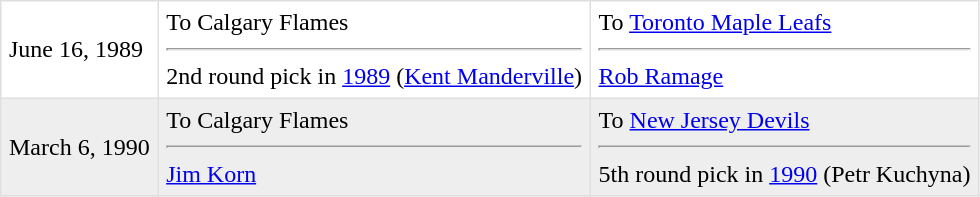<table border=1 style="border-collapse:collapse" bordercolor="#DFDFDF"  cellpadding="5">
<tr>
<td>June 16, 1989</td>
<td valign="top">To Calgary Flames <hr>2nd round pick in <a href='#'>1989</a> (<a href='#'>Kent Manderville</a>)</td>
<td valign="top">To <a href='#'>Toronto Maple Leafs</a> <hr><a href='#'>Rob Ramage</a></td>
</tr>
<tr bgcolor="#eeeeee">
<td>March 6, 1990</td>
<td valign="top">To Calgary Flames <hr><a href='#'>Jim Korn</a></td>
<td valign="top">To <a href='#'>New Jersey Devils</a> <hr>5th round pick in <a href='#'>1990</a> (Petr Kuchyna)</td>
</tr>
</table>
